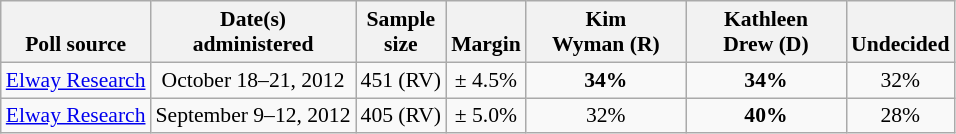<table class="wikitable" style="font-size:90%;text-align:center;">
<tr valign=bottom>
<th>Poll source</th>
<th>Date(s)<br>administered</th>
<th>Sample<br>size</th>
<th>Margin<br></th>
<th style="width:100px;">Kim<br>Wyman (R)</th>
<th style="width:100px;">Kathleen<br>Drew (D)</th>
<th>Undecided</th>
</tr>
<tr>
<td style="text-align:left;"><a href='#'>Elway Research</a></td>
<td>October 18–21, 2012</td>
<td>451 (RV)</td>
<td>± 4.5%</td>
<td><strong>34%</strong></td>
<td><strong>34%</strong></td>
<td>32%</td>
</tr>
<tr>
<td style="text-align:left;"><a href='#'>Elway Research</a></td>
<td>September 9–12, 2012</td>
<td>405 (RV)</td>
<td>± 5.0%</td>
<td>32%</td>
<td><strong>40%</strong></td>
<td>28%</td>
</tr>
</table>
